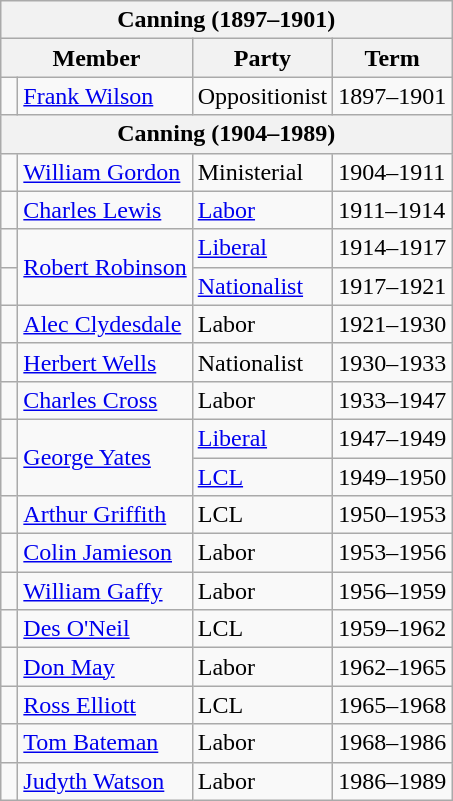<table class="wikitable">
<tr>
<th colspan="4">Canning (1897–1901)</th>
</tr>
<tr>
<th colspan="2">Member</th>
<th>Party</th>
<th>Term</th>
</tr>
<tr>
<td> </td>
<td><a href='#'>Frank Wilson</a></td>
<td>Oppositionist</td>
<td>1897–1901</td>
</tr>
<tr>
<th colspan="4">Canning (1904–1989)</th>
</tr>
<tr>
<td> </td>
<td><a href='#'>William Gordon</a></td>
<td>Ministerial</td>
<td>1904–1911</td>
</tr>
<tr>
<td> </td>
<td><a href='#'>Charles Lewis</a></td>
<td><a href='#'>Labor</a></td>
<td>1911–1914</td>
</tr>
<tr>
<td> </td>
<td rowspan=2><a href='#'>Robert Robinson</a></td>
<td><a href='#'>Liberal</a></td>
<td>1914–1917</td>
</tr>
<tr>
<td> </td>
<td><a href='#'>Nationalist</a></td>
<td>1917–1921</td>
</tr>
<tr>
<td> </td>
<td><a href='#'>Alec Clydesdale</a></td>
<td>Labor</td>
<td>1921–1930</td>
</tr>
<tr>
<td> </td>
<td><a href='#'>Herbert Wells</a></td>
<td>Nationalist</td>
<td>1930–1933</td>
</tr>
<tr>
<td> </td>
<td><a href='#'>Charles Cross</a></td>
<td>Labor</td>
<td>1933–1947</td>
</tr>
<tr>
<td> </td>
<td rowspan="2"><a href='#'>George Yates</a></td>
<td><a href='#'>Liberal</a></td>
<td>1947–1949</td>
</tr>
<tr>
<td> </td>
<td><a href='#'>LCL</a></td>
<td>1949–1950</td>
</tr>
<tr>
<td> </td>
<td><a href='#'>Arthur Griffith</a></td>
<td>LCL</td>
<td>1950–1953</td>
</tr>
<tr>
<td> </td>
<td><a href='#'>Colin Jamieson</a></td>
<td>Labor</td>
<td>1953–1956</td>
</tr>
<tr>
<td> </td>
<td><a href='#'>William Gaffy</a></td>
<td>Labor</td>
<td>1956–1959</td>
</tr>
<tr>
<td> </td>
<td><a href='#'>Des O'Neil</a></td>
<td>LCL</td>
<td>1959–1962</td>
</tr>
<tr>
<td> </td>
<td><a href='#'>Don May</a></td>
<td>Labor</td>
<td>1962–1965</td>
</tr>
<tr>
<td> </td>
<td><a href='#'>Ross Elliott</a></td>
<td>LCL</td>
<td>1965–1968</td>
</tr>
<tr>
<td> </td>
<td><a href='#'>Tom Bateman</a></td>
<td>Labor</td>
<td>1968–1986</td>
</tr>
<tr>
<td> </td>
<td><a href='#'>Judyth Watson</a></td>
<td>Labor</td>
<td>1986–1989</td>
</tr>
</table>
